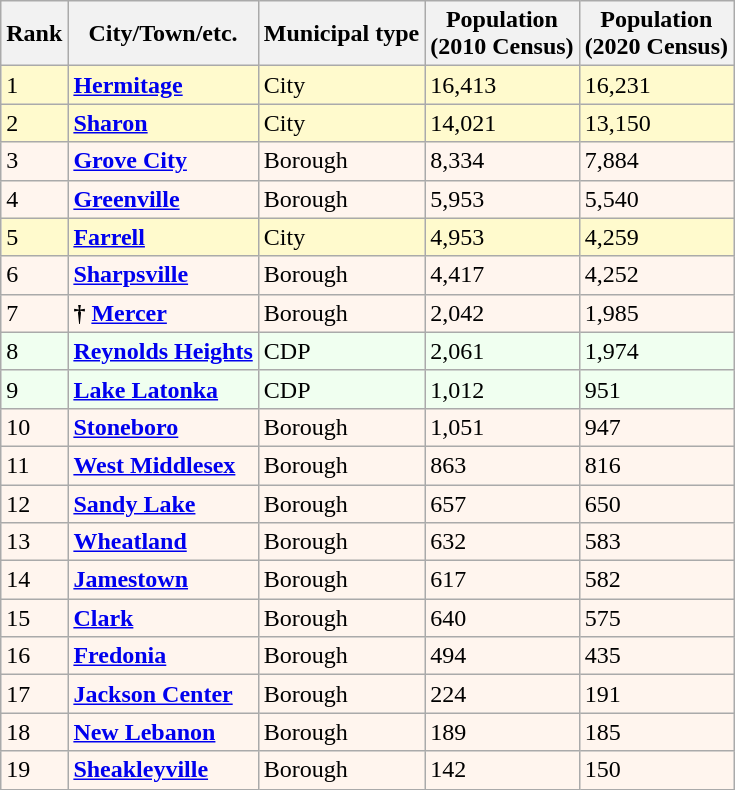<table class="wikitable sortable">
<tr>
<th>Rank</th>
<th>City/Town/etc.</th>
<th>Municipal type</th>
<th>Population <br>(2010 Census)</th>
<th>Population <br>(2020 Census)</th>
</tr>
<tr style="background-color:#FFFACD;">
<td>1</td>
<td><strong><a href='#'>Hermitage</a></strong></td>
<td>City</td>
<td>16,413</td>
<td>16,231</td>
</tr>
<tr style="background-color:#FFFACD;">
<td>2</td>
<td><strong><a href='#'>Sharon</a></strong></td>
<td>City</td>
<td>14,021</td>
<td>13,150</td>
</tr>
<tr style="background-color:#FFF5EE;">
<td>3</td>
<td><strong><a href='#'>Grove City</a></strong></td>
<td>Borough</td>
<td>8,334</td>
<td>7,884</td>
</tr>
<tr style="background-color:#FFF5EE;">
<td>4</td>
<td><strong><a href='#'>Greenville</a></strong></td>
<td>Borough</td>
<td>5,953</td>
<td>5,540</td>
</tr>
<tr style="background-color:#FFFACD;">
<td>5</td>
<td><strong><a href='#'>Farrell</a></strong></td>
<td>City</td>
<td>4,953</td>
<td>4,259</td>
</tr>
<tr style="background-color:#FFF5EE;">
<td>6</td>
<td><strong><a href='#'>Sharpsville</a></strong></td>
<td>Borough</td>
<td>4,417</td>
<td>4,252</td>
</tr>
<tr style="background-color:#FFF5EE;">
<td>7</td>
<td><strong>†</strong> <strong><a href='#'>Mercer</a></strong></td>
<td>Borough</td>
<td>2,042</td>
<td>1,985</td>
</tr>
<tr style="background-color:#F0FFF0;">
<td>8</td>
<td><strong><a href='#'>Reynolds Heights</a></strong></td>
<td>CDP</td>
<td>2,061</td>
<td>1,974</td>
</tr>
<tr style="background-color:#F0FFF0;">
<td>9</td>
<td><strong><a href='#'>Lake Latonka</a></strong></td>
<td>CDP</td>
<td>1,012</td>
<td>951</td>
</tr>
<tr style="background-color:#FFF5EE;">
<td>10</td>
<td><strong><a href='#'>Stoneboro</a></strong></td>
<td>Borough</td>
<td>1,051</td>
<td>947</td>
</tr>
<tr style="background-color:#FFF5EE;">
<td>11</td>
<td><strong><a href='#'>West Middlesex</a></strong></td>
<td>Borough</td>
<td>863</td>
<td>816</td>
</tr>
<tr style="background-color:#FFF5EE;">
<td>12</td>
<td><strong><a href='#'>Sandy Lake</a></strong></td>
<td>Borough</td>
<td>657</td>
<td>650</td>
</tr>
<tr style="background-color:#FFF5EE;">
<td>13</td>
<td><strong><a href='#'>Wheatland</a></strong></td>
<td>Borough</td>
<td>632</td>
<td>583</td>
</tr>
<tr style="background-color:#FFF5EE;">
<td>14</td>
<td><strong><a href='#'>Jamestown</a></strong></td>
<td>Borough</td>
<td>617</td>
<td>582</td>
</tr>
<tr style="background-color:#FFF5EE;">
<td>15</td>
<td><strong><a href='#'>Clark</a></strong></td>
<td>Borough</td>
<td>640</td>
<td>575</td>
</tr>
<tr style="background-color:#FFF5EE;">
<td>16</td>
<td><strong><a href='#'>Fredonia</a></strong></td>
<td>Borough</td>
<td>494</td>
<td>435</td>
</tr>
<tr style="background-color:#FFF5EE;">
<td>17</td>
<td><strong><a href='#'>Jackson Center</a></strong></td>
<td>Borough</td>
<td>224</td>
<td>191</td>
</tr>
<tr style="background-color:#FFF5EE;">
<td>18</td>
<td><strong><a href='#'>New Lebanon</a></strong></td>
<td>Borough</td>
<td>189</td>
<td>185</td>
</tr>
<tr style="background-color:#FFF5EE;">
<td>19</td>
<td><strong><a href='#'>Sheakleyville</a></strong></td>
<td>Borough</td>
<td>142</td>
<td>150</td>
</tr>
</table>
